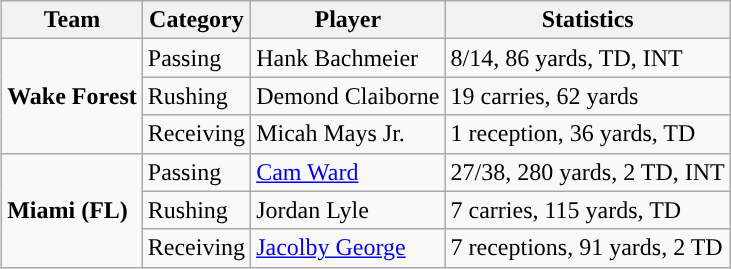<table class="wikitable" style="float: right;">
<tr>
<th>Team</th>
<th>Category</th>
<th>Player</th>
<th>Statistics</th>
</tr>
<tr>
<td rowspan=3><strong>Wake Forest</strong></td>
<td>Passing</td>
<td>Hank Bachmeier</td>
<td>8/14, 86 yards, TD, INT</td>
</tr>
<tr>
<td>Rushing</td>
<td>Demond Claiborne</td>
<td>19 carries, 62 yards</td>
</tr>
<tr>
<td>Receiving</td>
<td>Micah Mays Jr.</td>
<td>1 reception, 36 yards, TD</td>
</tr>
<tr>
<td rowspan=3><strong>Miami (FL)</strong></td>
<td>Passing</td>
<td><a href='#'>Cam Ward</a></td>
<td>27/38, 280 yards, 2 TD, INT</td>
</tr>
<tr>
<td>Rushing</td>
<td>Jordan Lyle</td>
<td>7 carries, 115 yards, TD</td>
</tr>
<tr>
<td>Receiving</td>
<td><a href='#'>Jacolby George</a></td>
<td>7 receptions, 91 yards, 2 TD</td>
</tr>
</table>
